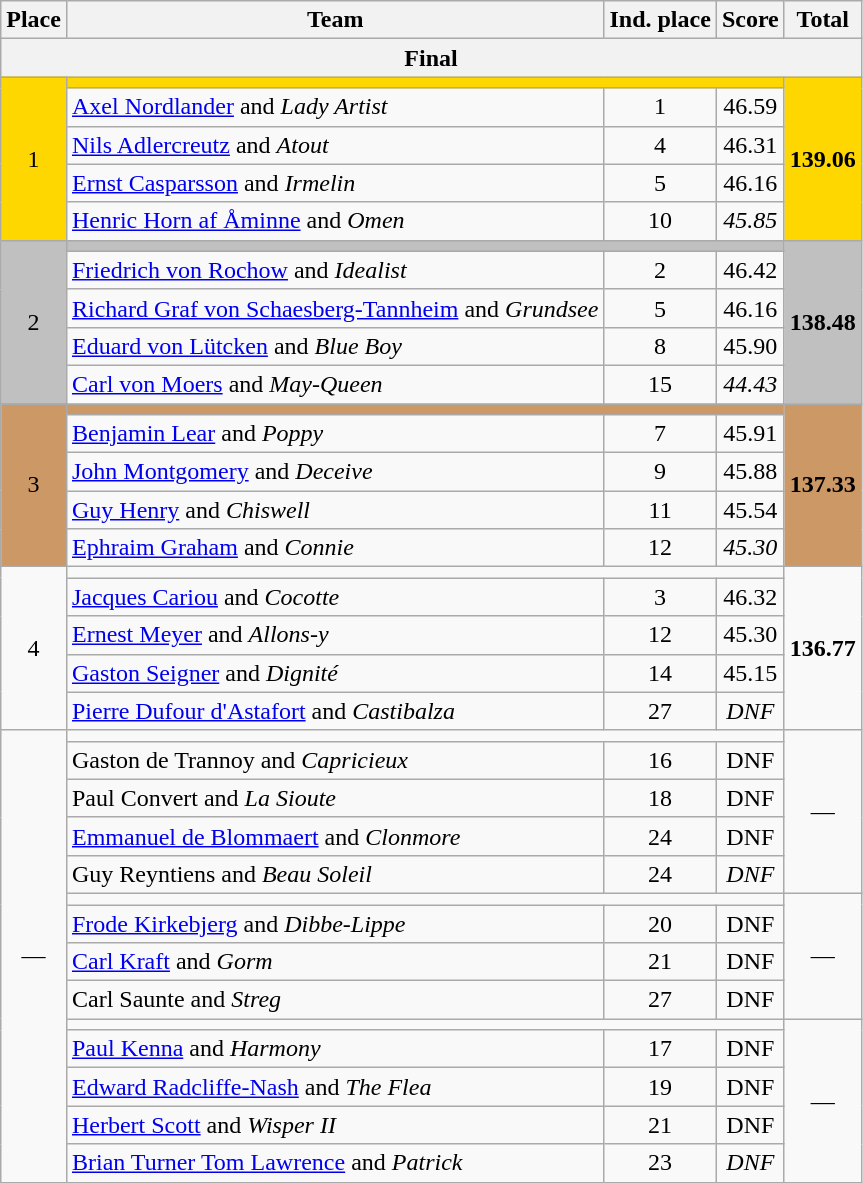<table class=wikitable style="text-align:center">
<tr>
<th>Place</th>
<th>Team</th>
<th>Ind. place</th>
<th>Score</th>
<th>Total</th>
</tr>
<tr>
<th colspan=5><strong>Final</strong></th>
</tr>
<tr bgcolor=gold>
<td rowspan=5 bgcolor=gold>1</td>
<td colspan=3></td>
<td rowspan=5><strong>139.06</strong></td>
</tr>
<tr>
<td align=left><a href='#'>Axel Nordlander</a> and <em>Lady Artist</em></td>
<td>1</td>
<td>46.59</td>
</tr>
<tr>
<td align=left><a href='#'>Nils Adlercreutz</a> and <em>Atout</em></td>
<td>4</td>
<td>46.31</td>
</tr>
<tr>
<td align=left><a href='#'>Ernst Casparsson</a> and <em>Irmelin</em></td>
<td>5</td>
<td>46.16</td>
</tr>
<tr>
<td align=left><a href='#'>Henric Horn af Åminne</a> and <em>Omen</em></td>
<td>10</td>
<td><em>45.85</em></td>
</tr>
<tr bgcolor=silver>
<td rowspan=5 bgcolor=silver>2</td>
<td colspan=3></td>
<td rowspan=5><strong>138.48</strong></td>
</tr>
<tr>
<td align=left><a href='#'>Friedrich von Rochow</a> and <em>Idealist</em></td>
<td>2</td>
<td>46.42</td>
</tr>
<tr>
<td align=left><a href='#'>Richard Graf von Schaesberg-Tannheim</a> and <em>Grundsee</em></td>
<td>5</td>
<td>46.16</td>
</tr>
<tr>
<td align=left><a href='#'>Eduard von Lütcken</a> and <em>Blue Boy</em></td>
<td>8</td>
<td>45.90</td>
</tr>
<tr>
<td align=left><a href='#'>Carl von Moers</a> and <em>May-Queen</em></td>
<td>15</td>
<td><em>44.43</em></td>
</tr>
<tr bgcolor=cc9966>
<td rowspan=5 bgcolor=cc9966>3</td>
<td colspan=3></td>
<td rowspan=5><strong>137.33</strong></td>
</tr>
<tr>
<td align=left><a href='#'>Benjamin Lear</a> and <em>Poppy</em></td>
<td>7</td>
<td>45.91</td>
</tr>
<tr>
<td align=left><a href='#'>John Montgomery</a> and <em>Deceive</em></td>
<td>9</td>
<td>45.88</td>
</tr>
<tr>
<td align=left><a href='#'>Guy Henry</a> and <em>Chiswell</em></td>
<td>11</td>
<td>45.54</td>
</tr>
<tr>
<td align=left><a href='#'>Ephraim Graham</a> and <em>Connie</em></td>
<td>12</td>
<td><em>45.30</em></td>
</tr>
<tr>
<td rowspan=5>4</td>
<td colspan=3></td>
<td rowspan=5><strong>136.77</strong></td>
</tr>
<tr>
<td align=left><a href='#'>Jacques Cariou</a> and <em>Cocotte</em></td>
<td>3</td>
<td>46.32</td>
</tr>
<tr>
<td align=left><a href='#'>Ernest Meyer</a> and <em>Allons-y</em></td>
<td>12</td>
<td>45.30</td>
</tr>
<tr>
<td align=left><a href='#'>Gaston Seigner</a> and <em>Dignité</em></td>
<td>14</td>
<td>45.15</td>
</tr>
<tr>
<td align=left><a href='#'>Pierre Dufour d'Astafort</a> and <em>Castibalza</em></td>
<td>27</td>
<td><em>DNF</em></td>
</tr>
<tr>
<td rowspan=14>—</td>
<td colspan=3></td>
<td rowspan=5>—</td>
</tr>
<tr>
<td align=left>Gaston de Trannoy and <em>Capricieux</em></td>
<td>16</td>
<td>DNF</td>
</tr>
<tr>
<td align=left>Paul Convert and <em>La Sioute</em></td>
<td>18</td>
<td>DNF</td>
</tr>
<tr>
<td align=left><a href='#'>Emmanuel de Blommaert</a> and <em>Clonmore</em></td>
<td>24</td>
<td>DNF</td>
</tr>
<tr>
<td align=left>Guy Reyntiens and <em>Beau Soleil</em></td>
<td>24</td>
<td><em>DNF</em></td>
</tr>
<tr>
<td colspan=3></td>
<td rowspan=4>—</td>
</tr>
<tr>
<td align=left><a href='#'>Frode Kirkebjerg</a> and <em>Dibbe-Lippe</em></td>
<td>20</td>
<td>DNF</td>
</tr>
<tr>
<td align=left><a href='#'>Carl Kraft</a> and <em>Gorm</em></td>
<td>21</td>
<td>DNF</td>
</tr>
<tr>
<td align=left>Carl Saunte and <em>Streg</em></td>
<td>27</td>
<td>DNF</td>
</tr>
<tr>
<td colspan=3></td>
<td rowspan=5>—</td>
</tr>
<tr>
<td align=left><a href='#'>Paul Kenna</a> and <em>Harmony</em></td>
<td>17</td>
<td>DNF</td>
</tr>
<tr>
<td align=left><a href='#'>Edward Radcliffe-Nash</a> and <em>The Flea</em></td>
<td>19</td>
<td>DNF</td>
</tr>
<tr>
<td align=left><a href='#'>Herbert Scott</a> and <em>Wisper II</em></td>
<td>21</td>
<td>DNF</td>
</tr>
<tr>
<td align=left><a href='#'>Brian Turner Tom Lawrence</a> and <em>Patrick</em></td>
<td>23</td>
<td><em>DNF</em></td>
</tr>
</table>
